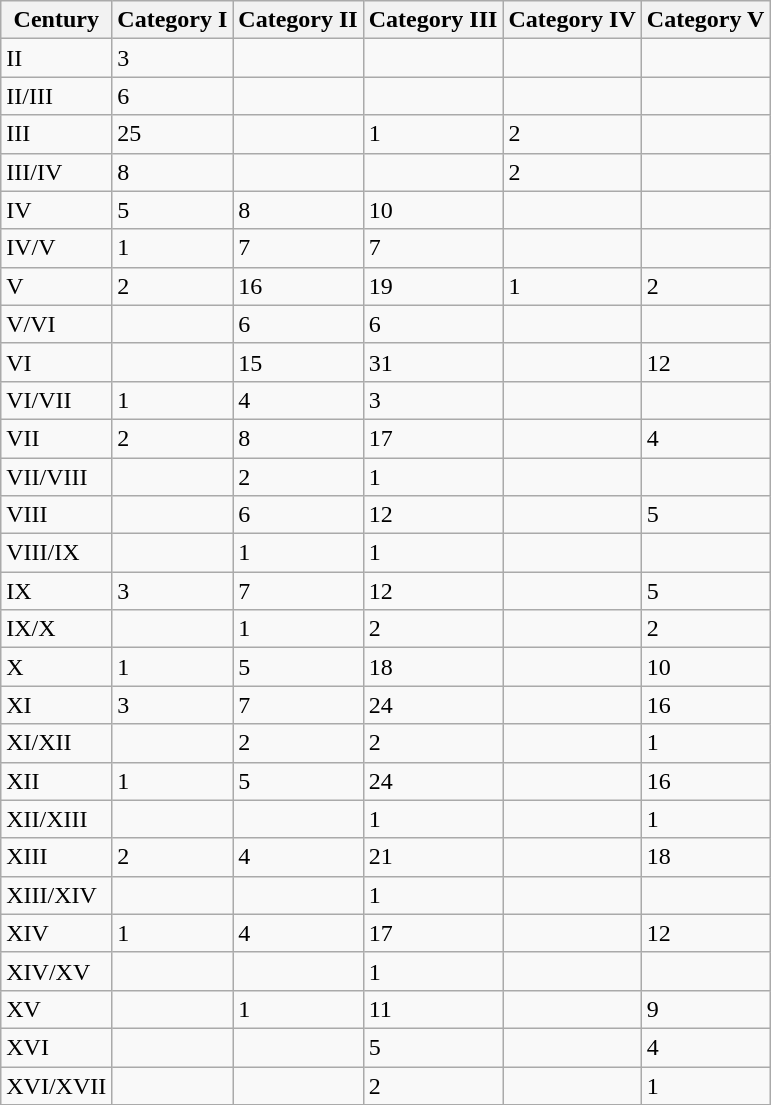<table class="wikitable">
<tr>
<th>Century</th>
<th>Category I</th>
<th>Category II</th>
<th>Category III</th>
<th>Category IV</th>
<th>Category V</th>
</tr>
<tr>
<td>II</td>
<td>3</td>
<td></td>
<td></td>
<td></td>
<td></td>
</tr>
<tr>
<td>II/III</td>
<td>6</td>
<td></td>
<td></td>
<td></td>
<td></td>
</tr>
<tr>
<td>III</td>
<td>25</td>
<td></td>
<td>1</td>
<td>2</td>
<td></td>
</tr>
<tr>
<td>III/IV</td>
<td>8</td>
<td></td>
<td></td>
<td>2</td>
<td></td>
</tr>
<tr>
<td>IV</td>
<td>5</td>
<td>8</td>
<td>10</td>
<td></td>
<td></td>
</tr>
<tr>
<td>IV/V</td>
<td>1</td>
<td>7</td>
<td>7</td>
<td></td>
<td></td>
</tr>
<tr>
<td>V</td>
<td>2</td>
<td>16</td>
<td>19</td>
<td>1</td>
<td>2</td>
</tr>
<tr>
<td>V/VI</td>
<td></td>
<td>6</td>
<td>6</td>
<td></td>
<td></td>
</tr>
<tr>
<td>VI</td>
<td></td>
<td>15</td>
<td>31</td>
<td></td>
<td>12</td>
</tr>
<tr>
<td>VI/VII</td>
<td>1</td>
<td>4</td>
<td>3</td>
<td></td>
<td></td>
</tr>
<tr>
<td>VII</td>
<td>2</td>
<td>8</td>
<td>17</td>
<td></td>
<td>4</td>
</tr>
<tr>
<td>VII/VIII</td>
<td></td>
<td>2</td>
<td>1</td>
<td></td>
<td></td>
</tr>
<tr>
<td>VIII</td>
<td></td>
<td>6</td>
<td>12</td>
<td></td>
<td>5</td>
</tr>
<tr>
<td>VIII/IX</td>
<td></td>
<td>1</td>
<td>1</td>
<td></td>
<td></td>
</tr>
<tr>
<td>IX</td>
<td>3</td>
<td>7</td>
<td>12</td>
<td></td>
<td>5</td>
</tr>
<tr>
<td>IX/X</td>
<td></td>
<td>1</td>
<td>2</td>
<td></td>
<td>2</td>
</tr>
<tr>
<td>X</td>
<td>1</td>
<td>5</td>
<td>18</td>
<td></td>
<td>10</td>
</tr>
<tr>
<td>XI</td>
<td>3</td>
<td>7</td>
<td>24</td>
<td></td>
<td>16</td>
</tr>
<tr>
<td>XI/XII</td>
<td></td>
<td>2</td>
<td>2</td>
<td></td>
<td>1</td>
</tr>
<tr>
<td>XII</td>
<td>1</td>
<td>5</td>
<td>24</td>
<td></td>
<td>16</td>
</tr>
<tr>
<td>XII/XIII</td>
<td></td>
<td></td>
<td>1</td>
<td></td>
<td>1</td>
</tr>
<tr>
<td>XIII</td>
<td>2</td>
<td>4</td>
<td>21</td>
<td></td>
<td>18</td>
</tr>
<tr>
<td>XIII/XIV</td>
<td></td>
<td></td>
<td>1</td>
<td></td>
<td></td>
</tr>
<tr>
<td>XIV</td>
<td>1</td>
<td>4</td>
<td>17</td>
<td></td>
<td>12</td>
</tr>
<tr>
<td>XIV/XV</td>
<td></td>
<td></td>
<td>1</td>
<td></td>
<td></td>
</tr>
<tr>
<td>XV</td>
<td></td>
<td>1</td>
<td>11</td>
<td></td>
<td>9</td>
</tr>
<tr>
<td>XVI</td>
<td></td>
<td></td>
<td>5</td>
<td></td>
<td>4</td>
</tr>
<tr>
<td>XVI/XVII</td>
<td></td>
<td></td>
<td>2</td>
<td></td>
<td>1</td>
</tr>
<tr>
</tr>
</table>
